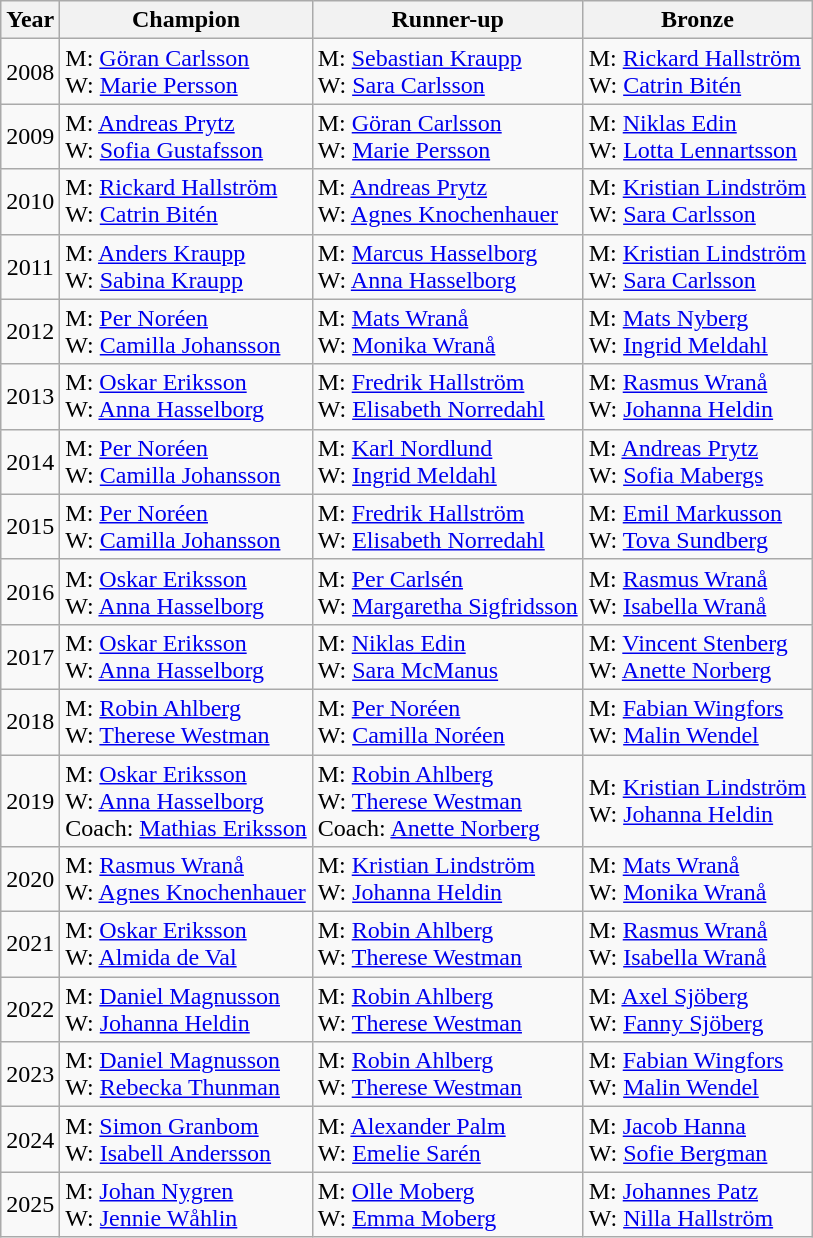<table class="wikitable">
<tr>
<th>Year</th>
<th>Champion</th>
<th>Runner-up</th>
<th>Bronze</th>
</tr>
<tr>
<td align=center>2008</td>
<td>M: <a href='#'>Göran Carlsson</a><br>W: <a href='#'>Marie Persson</a></td>
<td>M: <a href='#'>Sebastian Kraupp</a><br>W: <a href='#'>Sara Carlsson</a></td>
<td>M: <a href='#'>Rickard Hallström</a><br>W: <a href='#'>Catrin Bitén</a></td>
</tr>
<tr>
<td align=center>2009</td>
<td>M: <a href='#'>Andreas Prytz</a><br>W: <a href='#'>Sofia Gustafsson</a></td>
<td>M: <a href='#'>Göran Carlsson</a><br>W: <a href='#'>Marie Persson</a></td>
<td>M: <a href='#'>Niklas Edin</a><br>W: <a href='#'>Lotta Lennartsson</a></td>
</tr>
<tr>
<td align=center>2010</td>
<td>M: <a href='#'>Rickard Hallström</a><br>W: <a href='#'>Catrin Bitén</a></td>
<td>M: <a href='#'>Andreas Prytz</a><br>W: <a href='#'>Agnes Knochenhauer</a></td>
<td>M: <a href='#'>Kristian Lindström</a><br>W: <a href='#'>Sara Carlsson</a></td>
</tr>
<tr>
<td align=center>2011</td>
<td>M: <a href='#'>Anders Kraupp</a><br>W: <a href='#'>Sabina Kraupp</a></td>
<td>M: <a href='#'>Marcus Hasselborg</a><br>W: <a href='#'>Anna Hasselborg</a></td>
<td>M: <a href='#'>Kristian Lindström</a><br>W: <a href='#'>Sara Carlsson</a></td>
</tr>
<tr>
<td align=center>2012</td>
<td>M: <a href='#'>Per Noréen</a><br>W: <a href='#'>Camilla Johansson</a></td>
<td>M: <a href='#'>Mats Wranå</a><br>W: <a href='#'>Monika Wranå</a></td>
<td>M: <a href='#'>Mats Nyberg</a><br>W: <a href='#'>Ingrid Meldahl</a></td>
</tr>
<tr>
<td align=center>2013</td>
<td>M: <a href='#'>Oskar Eriksson</a><br>W: <a href='#'>Anna Hasselborg</a></td>
<td>M: <a href='#'>Fredrik Hallström</a><br>W: <a href='#'>Elisabeth Norredahl</a></td>
<td>M: <a href='#'>Rasmus Wranå</a><br>W: <a href='#'>Johanna Heldin</a></td>
</tr>
<tr>
<td align=center>2014</td>
<td>M: <a href='#'>Per Noréen</a><br>W: <a href='#'>Camilla Johansson</a></td>
<td>M: <a href='#'>Karl Nordlund</a><br>W: <a href='#'>Ingrid Meldahl</a></td>
<td>M: <a href='#'>Andreas Prytz</a><br>W: <a href='#'>Sofia Mabergs</a></td>
</tr>
<tr>
<td align=center>2015</td>
<td>M: <a href='#'>Per Noréen</a><br>W: <a href='#'>Camilla Johansson</a></td>
<td>M: <a href='#'>Fredrik Hallström</a><br>W: <a href='#'>Elisabeth Norredahl</a></td>
<td>M: <a href='#'>Emil Markusson</a><br>W: <a href='#'>Tova Sundberg</a></td>
</tr>
<tr>
<td align=center>2016</td>
<td>M: <a href='#'>Oskar Eriksson</a><br>W: <a href='#'>Anna Hasselborg</a></td>
<td>M: <a href='#'>Per Carlsén</a><br>W: <a href='#'>Margaretha Sigfridsson</a></td>
<td>M: <a href='#'>Rasmus Wranå</a><br>W: <a href='#'>Isabella Wranå</a></td>
</tr>
<tr>
<td align=center>2017</td>
<td>M: <a href='#'>Oskar Eriksson</a><br>W: <a href='#'>Anna Hasselborg</a></td>
<td>M: <a href='#'>Niklas Edin</a><br>W: <a href='#'>Sara McManus</a></td>
<td>M: <a href='#'>Vincent Stenberg</a><br>W: <a href='#'>Anette Norberg</a></td>
</tr>
<tr>
<td align=center>2018<br></td>
<td>M: <a href='#'>Robin Ahlberg</a><br>W: <a href='#'>Therese Westman</a></td>
<td>M: <a href='#'>Per Noréen</a><br>W: <a href='#'>Camilla Noréen</a></td>
<td>M: <a href='#'>Fabian Wingfors</a><br>W: <a href='#'>Malin Wendel</a></td>
</tr>
<tr>
<td align=center>2019</td>
<td>M: <a href='#'>Oskar Eriksson</a><br>W: <a href='#'>Anna Hasselborg</a><br>Coach: <a href='#'>Mathias Eriksson</a></td>
<td>M: <a href='#'>Robin Ahlberg</a><br>W: <a href='#'>Therese Westman</a><br>Coach: <a href='#'>Anette Norberg</a></td>
<td>M: <a href='#'>Kristian Lindström</a><br>W: <a href='#'>Johanna Heldin</a></td>
</tr>
<tr>
<td align=center>2020</td>
<td>M: <a href='#'>Rasmus Wranå</a><br>W: <a href='#'>Agnes Knochenhauer</a></td>
<td>M: <a href='#'>Kristian Lindström</a><br>W: <a href='#'>Johanna Heldin</a></td>
<td>M: <a href='#'>Mats Wranå</a><br>W: <a href='#'>Monika Wranå</a></td>
</tr>
<tr>
<td align=center>2021</td>
<td>M: <a href='#'>Oskar Eriksson</a><br>W: <a href='#'>Almida de Val</a></td>
<td>M: <a href='#'>Robin Ahlberg</a><br>W: <a href='#'>Therese Westman</a></td>
<td>M: <a href='#'>Rasmus Wranå</a><br>W: <a href='#'>Isabella Wranå</a></td>
</tr>
<tr>
<td align=center>2022</td>
<td>M: <a href='#'>Daniel Magnusson</a><br>W: <a href='#'>Johanna Heldin</a></td>
<td>M: <a href='#'>Robin Ahlberg</a><br>W: <a href='#'>Therese Westman</a></td>
<td>M: <a href='#'>Axel Sjöberg</a><br>W: <a href='#'>Fanny Sjöberg</a></td>
</tr>
<tr>
<td align=center>2023</td>
<td>M: <a href='#'>Daniel Magnusson</a><br>W: <a href='#'>Rebecka Thunman</a></td>
<td>M: <a href='#'>Robin Ahlberg</a><br>W: <a href='#'>Therese Westman</a></td>
<td>M: <a href='#'>Fabian Wingfors</a><br>W: <a href='#'>Malin Wendel</a></td>
</tr>
<tr>
<td align=center>2024</td>
<td>M: <a href='#'>Simon Granbom</a><br>W: <a href='#'>Isabell Andersson</a></td>
<td>M: <a href='#'>Alexander Palm</a><br>W: <a href='#'>Emelie Sarén</a></td>
<td>M: <a href='#'>Jacob Hanna</a><br>W: <a href='#'>Sofie Bergman</a></td>
</tr>
<tr>
<td align=center>2025</td>
<td>M: <a href='#'>Johan Nygren</a><br>W: <a href='#'>Jennie Wåhlin</a></td>
<td>M: <a href='#'>Olle Moberg</a><br>W: <a href='#'>Emma Moberg</a></td>
<td>M: <a href='#'>Johannes Patz</a><br>W: <a href='#'>Nilla Hallström</a></td>
</tr>
</table>
